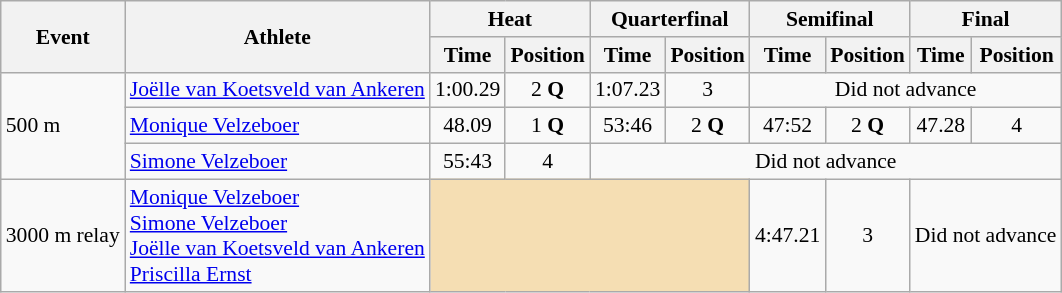<table class="wikitable" border="1" style="font-size:90%">
<tr>
<th rowspan=2>Event</th>
<th rowspan=2>Athlete</th>
<th colspan=2>Heat</th>
<th colspan=2>Quarterfinal</th>
<th colspan=2>Semifinal</th>
<th colspan=2>Final</th>
</tr>
<tr>
<th>Time</th>
<th>Position</th>
<th>Time</th>
<th>Position</th>
<th>Time</th>
<th>Position</th>
<th>Time</th>
<th>Position</th>
</tr>
<tr>
<td rowspan=3>500 m</td>
<td><a href='#'>Joëlle van Koetsveld van Ankeren</a></td>
<td align=center>1:00.29</td>
<td align=center>2 <strong>Q</strong></td>
<td align=center>1:07.23</td>
<td align=center>3</td>
<td colspan="4" align=center>Did not advance</td>
</tr>
<tr>
<td><a href='#'>Monique Velzeboer</a></td>
<td align=center>48.09</td>
<td align=center>1 <strong>Q</strong></td>
<td align=center>53:46</td>
<td align=center>2 <strong>Q</strong></td>
<td align=center>47:52</td>
<td align=center>2 <strong>Q</strong></td>
<td align=center>47.28</td>
<td align=center>4</td>
</tr>
<tr>
<td><a href='#'>Simone Velzeboer</a></td>
<td align=center>55:43</td>
<td align=center>4</td>
<td colspan="6" align=center>Did not advance</td>
</tr>
<tr>
<td rowspan=1>3000 m relay</td>
<td><a href='#'>Monique Velzeboer</a><br><a href='#'>Simone Velzeboer</a><br><a href='#'>Joëlle van Koetsveld van Ankeren</a><br><a href='#'>Priscilla Ernst</a></td>
<td colspan=4 bgcolor=wheat></td>
<td align=center>4:47.21</td>
<td align=center>3</td>
<td colspan="2" align=center>Did not advance</td>
</tr>
</table>
